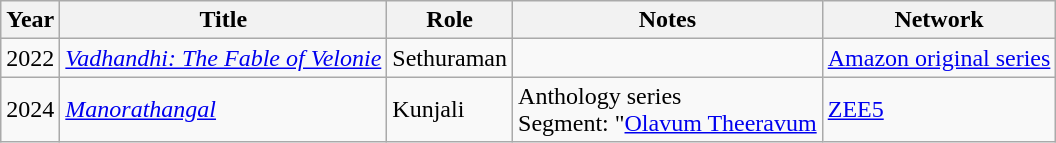<table class="wikitable">
<tr>
<th scope="col">Year</th>
<th scope="col">Title</th>
<th scope="col">Role</th>
<th scope="col">Notes</th>
<th scope="col">Network</th>
</tr>
<tr>
<td>2022</td>
<td><em><a href='#'>Vadhandhi: The Fable of Velonie</a></em></td>
<td>Sethuraman</td>
<td></td>
<td><a href='#'>Amazon original series</a></td>
</tr>
<tr>
<td>2024</td>
<td><em><a href='#'>Manorathangal</a></em></td>
<td>Kunjali</td>
<td>Anthology series <br> Segment: "<a href='#'>Olavum Theeravum</a></td>
<td><a href='#'>ZEE5</a></td>
</tr>
</table>
